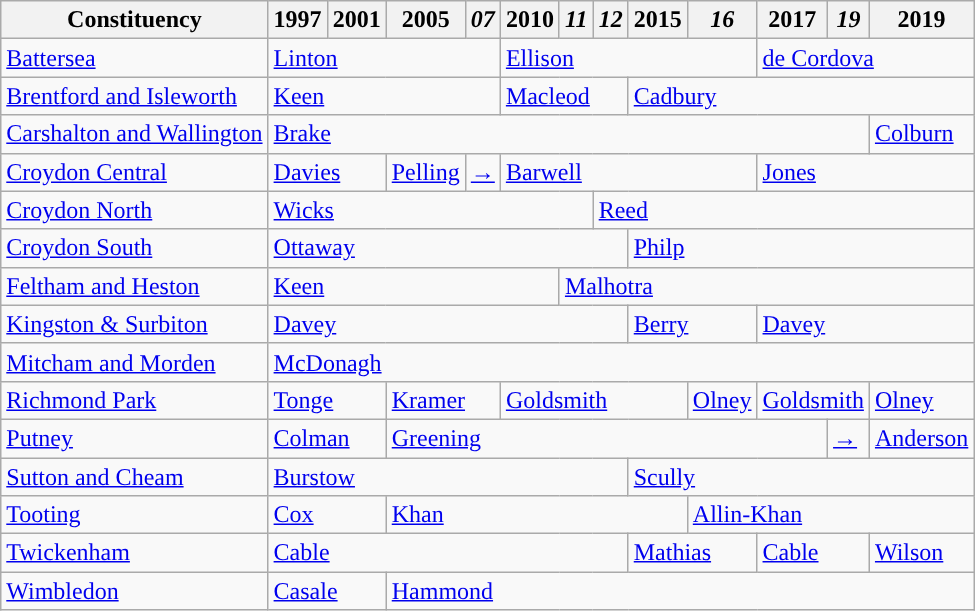<table class="wikitable">
<tr>
<th>Constituency</th>
<th>1997</th>
<th>2001</th>
<th>2005</th>
<th><em>07</em></th>
<th>2010</th>
<th><em>11</em></th>
<th><em>12</em></th>
<th>2015</th>
<th><em>16</em></th>
<th>2017</th>
<th><em>19</em></th>
<th>2019</th>
</tr>
<tr>
<td><a href='#'>Battersea</a></td>
<td colspan="4"><a href='#'>Linton</a></td>
<td colspan="5"><a href='#'>Ellison</a></td>
<td colspan="3"><a href='#'>de Cordova</a></td>
</tr>
<tr>
<td><a href='#'>Brentford and Isleworth</a></td>
<td colspan="4"><a href='#'>Keen</a></td>
<td colspan="3"><a href='#'>Macleod</a></td>
<td colspan="5"><a href='#'>Cadbury</a></td>
</tr>
<tr>
<td><a href='#'>Carshalton and Wallington</a></td>
<td colspan="11"><a href='#'>Brake</a></td>
<td><a href='#'>Colburn</a></td>
</tr>
<tr>
<td><a href='#'>Croydon Central</a></td>
<td colspan="2"><a href='#'>Davies</a></td>
<td><a href='#'>Pelling</a></td>
<td><a href='#'>→</a></td>
<td colspan="5"><a href='#'>Barwell</a></td>
<td colspan="3"><a href='#'>Jones</a></td>
</tr>
<tr>
<td><a href='#'>Croydon North</a></td>
<td colspan="6"><a href='#'>Wicks</a></td>
<td colspan="6"><a href='#'>Reed</a></td>
</tr>
<tr>
<td><a href='#'>Croydon South</a></td>
<td colspan="7"><a href='#'>Ottaway</a></td>
<td colspan="5"><a href='#'>Philp</a></td>
</tr>
<tr>
<td><a href='#'>Feltham and Heston</a></td>
<td colspan="5"><a href='#'>Keen</a></td>
<td colspan="7"><a href='#'>Malhotra</a></td>
</tr>
<tr>
<td><a href='#'>Kingston & Surbiton</a></td>
<td colspan="7"><a href='#'>Davey</a></td>
<td colspan="2"><a href='#'>Berry</a></td>
<td colspan="3"><a href='#'>Davey</a></td>
</tr>
<tr>
<td><a href='#'>Mitcham and Morden</a></td>
<td colspan="12"><a href='#'>McDonagh</a></td>
</tr>
<tr>
<td><a href='#'>Richmond Park</a></td>
<td colspan="2"><a href='#'>Tonge</a></td>
<td colspan="2"><a href='#'>Kramer</a></td>
<td colspan="4"><a href='#'>Goldsmith</a></td>
<td><a href='#'>Olney</a></td>
<td colspan="2"><a href='#'>Goldsmith</a></td>
<td colspan="1"><a href='#'>Olney</a></td>
</tr>
<tr>
<td><a href='#'>Putney</a></td>
<td colspan="2"><a href='#'>Colman</a></td>
<td colspan="8"><a href='#'>Greening</a></td>
<td><a href='#'>→</a></td>
<td colspan="1"><a href='#'>Anderson</a></td>
</tr>
<tr>
<td><a href='#'>Sutton and Cheam</a></td>
<td colspan="7"><a href='#'>Burstow</a></td>
<td colspan="5"><a href='#'>Scully</a></td>
</tr>
<tr>
<td><a href='#'>Tooting</a></td>
<td colspan="2"><a href='#'>Cox</a></td>
<td colspan="6"><a href='#'>Khan</a></td>
<td colspan="4"><a href='#'>Allin-Khan</a></td>
</tr>
<tr>
<td><a href='#'>Twickenham</a></td>
<td colspan="7"><a href='#'>Cable</a></td>
<td colspan="2"><a href='#'>Mathias</a></td>
<td colspan="2"><a href='#'>Cable</a></td>
<td colspan="1"><a href='#'>Wilson</a></td>
</tr>
<tr>
<td><a href='#'>Wimbledon</a></td>
<td colspan="2"><a href='#'>Casale</a></td>
<td colspan="10"><a href='#'>Hammond</a></td>
</tr>
</table>
